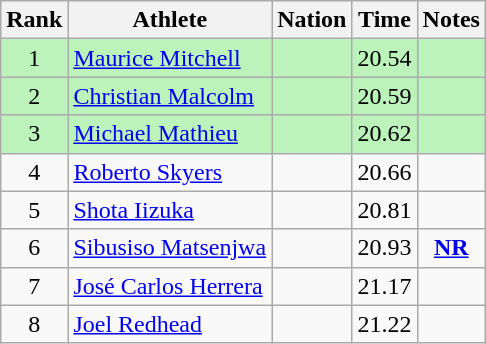<table class="wikitable sortable" style="text-align:center">
<tr>
<th>Rank</th>
<th>Athlete</th>
<th>Nation</th>
<th>Time</th>
<th>Notes</th>
</tr>
<tr style="background:#bbf3bb;">
<td>1</td>
<td align=left><a href='#'>Maurice Mitchell</a></td>
<td align=left></td>
<td>20.54</td>
<td></td>
</tr>
<tr style="background:#bbf3bb;">
<td>2</td>
<td align=left><a href='#'>Christian Malcolm</a></td>
<td align=left></td>
<td>20.59</td>
<td></td>
</tr>
<tr style="background:#bbf3bb;">
<td>3</td>
<td align=left><a href='#'>Michael Mathieu</a></td>
<td align=left></td>
<td>20.62</td>
<td></td>
</tr>
<tr>
<td>4</td>
<td align=left><a href='#'>Roberto Skyers</a></td>
<td align=left></td>
<td>20.66</td>
<td></td>
</tr>
<tr>
<td>5</td>
<td align=left><a href='#'>Shota Iizuka</a></td>
<td align=left></td>
<td>20.81</td>
<td></td>
</tr>
<tr>
<td>6</td>
<td align=left><a href='#'>Sibusiso Matsenjwa</a></td>
<td align=left></td>
<td>20.93</td>
<td><strong><a href='#'>NR</a></strong></td>
</tr>
<tr>
<td>7</td>
<td align=left><a href='#'>José Carlos Herrera</a></td>
<td align=left></td>
<td>21.17</td>
<td></td>
</tr>
<tr>
<td>8</td>
<td align=left><a href='#'>Joel Redhead</a></td>
<td align=left></td>
<td>21.22</td>
<td></td>
</tr>
</table>
